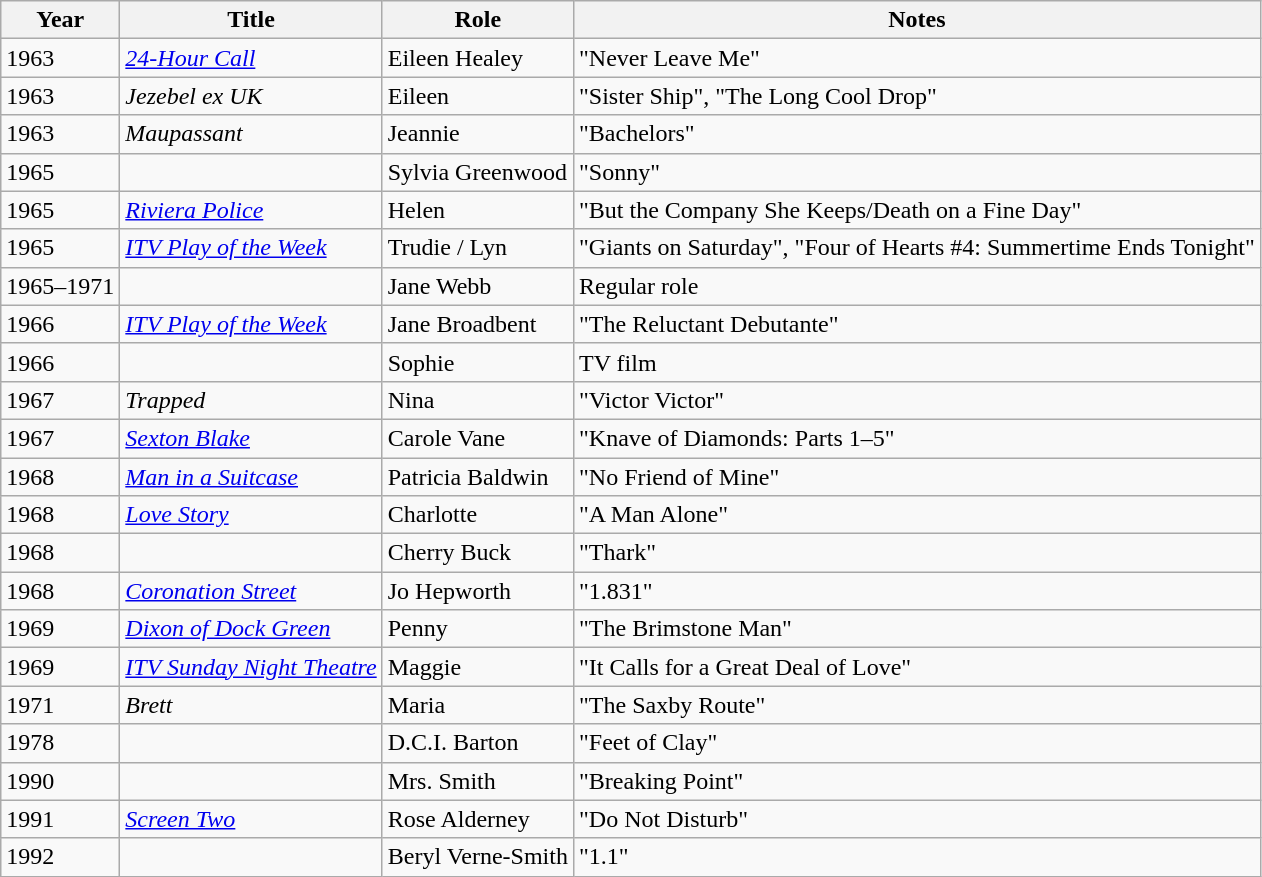<table class="wikitable sortable">
<tr>
<th>Year</th>
<th>Title</th>
<th>Role</th>
<th class="unsortable">Notes</th>
</tr>
<tr>
<td>1963</td>
<td><em><a href='#'>24-Hour Call</a></em></td>
<td>Eileen Healey</td>
<td>"Never Leave Me"</td>
</tr>
<tr>
<td>1963</td>
<td><em>Jezebel ex UK</em></td>
<td>Eileen</td>
<td>"Sister Ship", "The Long Cool Drop"</td>
</tr>
<tr>
<td>1963</td>
<td><em>Maupassant</em></td>
<td>Jeannie</td>
<td>"Bachelors"</td>
</tr>
<tr>
<td>1965</td>
<td><em></em></td>
<td>Sylvia Greenwood</td>
<td>"Sonny"</td>
</tr>
<tr>
<td>1965</td>
<td><em><a href='#'>Riviera Police</a></em></td>
<td>Helen</td>
<td>"But the Company She Keeps/Death on a Fine Day"</td>
</tr>
<tr>
<td>1965</td>
<td><em><a href='#'>ITV Play of the Week</a></em></td>
<td>Trudie / Lyn</td>
<td>"Giants on Saturday", "Four of Hearts #4: Summertime Ends Tonight"</td>
</tr>
<tr>
<td>1965–1971</td>
<td><em></em></td>
<td>Jane Webb</td>
<td>Regular role</td>
</tr>
<tr>
<td>1966</td>
<td><em><a href='#'>ITV Play of the Week</a></em></td>
<td>Jane Broadbent</td>
<td>"The Reluctant Debutante"</td>
</tr>
<tr>
<td>1966</td>
<td><em></em></td>
<td>Sophie</td>
<td>TV film</td>
</tr>
<tr>
<td>1967</td>
<td><em>Trapped</em></td>
<td>Nina</td>
<td>"Victor Victor"</td>
</tr>
<tr>
<td>1967</td>
<td><em><a href='#'>Sexton Blake</a></em></td>
<td>Carole Vane</td>
<td>"Knave of Diamonds: Parts 1–5"</td>
</tr>
<tr>
<td>1968</td>
<td><em><a href='#'>Man in a Suitcase</a></em></td>
<td>Patricia Baldwin</td>
<td>"No Friend of Mine"</td>
</tr>
<tr>
<td>1968</td>
<td><em><a href='#'>Love Story</a></em></td>
<td>Charlotte</td>
<td>"A Man Alone"</td>
</tr>
<tr>
<td>1968</td>
<td><em></em></td>
<td>Cherry Buck</td>
<td>"Thark"</td>
</tr>
<tr>
<td>1968</td>
<td><em><a href='#'>Coronation Street</a></em></td>
<td>Jo Hepworth</td>
<td>"1.831"</td>
</tr>
<tr>
<td>1969</td>
<td><em><a href='#'>Dixon of Dock Green</a></em></td>
<td>Penny</td>
<td>"The Brimstone Man"</td>
</tr>
<tr>
<td>1969</td>
<td><em><a href='#'>ITV Sunday Night Theatre</a></em></td>
<td>Maggie</td>
<td>"It Calls for a Great Deal of Love"</td>
</tr>
<tr>
<td>1971</td>
<td><em>Brett</em></td>
<td>Maria</td>
<td>"The Saxby Route"</td>
</tr>
<tr>
<td>1978</td>
<td><em></em></td>
<td>D.C.I. Barton</td>
<td>"Feet of Clay"</td>
</tr>
<tr>
<td>1990</td>
<td><em></em></td>
<td>Mrs. Smith</td>
<td>"Breaking Point"</td>
</tr>
<tr>
<td>1991</td>
<td><em><a href='#'>Screen Two</a></em></td>
<td>Rose Alderney</td>
<td>"Do Not Disturb"</td>
</tr>
<tr>
<td>1992</td>
<td><em></em></td>
<td>Beryl Verne-Smith</td>
<td>"1.1"</td>
</tr>
</table>
